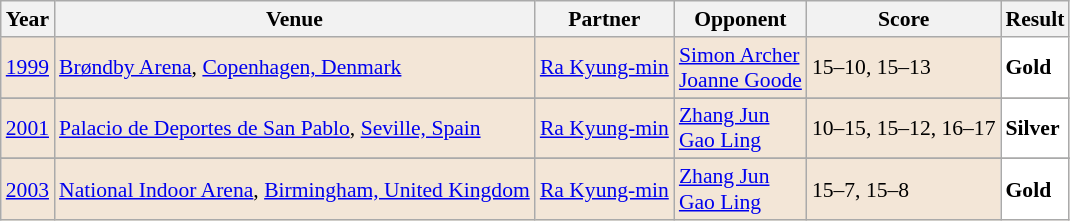<table class="sortable wikitable" style="font-size: 90%;">
<tr>
<th>Year</th>
<th>Venue</th>
<th>Partner</th>
<th>Opponent</th>
<th>Score</th>
<th>Result</th>
</tr>
<tr style="background:#F3E6D7">
<td align="center"><a href='#'>1999</a></td>
<td align="left"><a href='#'>Brøndby Arena</a>, <a href='#'>Copenhagen, Denmark</a></td>
<td align="left"> <a href='#'>Ra Kyung-min</a></td>
<td align="left"> <a href='#'>Simon Archer</a> <br>  <a href='#'>Joanne Goode</a></td>
<td align="left">15–10, 15–13</td>
<td style="text-align:left; background:white"> <strong>Gold</strong></td>
</tr>
<tr>
</tr>
<tr style="background:#F3E6D7">
<td align="center"><a href='#'>2001</a></td>
<td align="left"><a href='#'>Palacio de Deportes de San Pablo</a>, <a href='#'>Seville, Spain</a></td>
<td align="left"> <a href='#'>Ra Kyung-min</a></td>
<td align="left"> <a href='#'>Zhang Jun</a> <br>  <a href='#'>Gao Ling</a></td>
<td align="left">10–15, 15–12, 16–17</td>
<td style="text-align:left; background:white"> <strong>Silver</strong></td>
</tr>
<tr>
</tr>
<tr style="background:#F3E6D7">
<td align="center"><a href='#'>2003</a></td>
<td align="left"><a href='#'>National Indoor Arena</a>, <a href='#'>Birmingham, United Kingdom</a></td>
<td align="left"> <a href='#'>Ra Kyung-min</a></td>
<td align="left"> <a href='#'>Zhang Jun</a> <br>  <a href='#'>Gao Ling</a></td>
<td align="left">15–7, 15–8</td>
<td style="text-align:left; background:white"> <strong>Gold</strong></td>
</tr>
</table>
